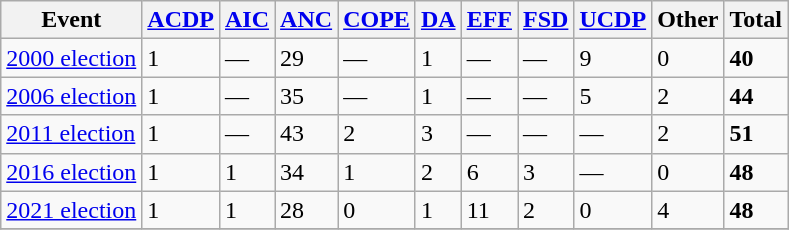<table class="wikitable">
<tr>
<th>Event</th>
<th><a href='#'>ACDP</a></th>
<th><a href='#'>AIC</a></th>
<th><a href='#'>ANC</a></th>
<th><a href='#'>COPE</a></th>
<th><a href='#'>DA</a></th>
<th><a href='#'>EFF</a></th>
<th><a href='#'>FSD</a></th>
<th><a href='#'>UCDP</a></th>
<th>Other</th>
<th>Total</th>
</tr>
<tr>
<td><a href='#'>2000 election</a></td>
<td>1</td>
<td>—</td>
<td>29</td>
<td>—</td>
<td>1</td>
<td>—</td>
<td>—</td>
<td>9</td>
<td>0</td>
<td><strong>40</strong></td>
</tr>
<tr>
<td><a href='#'>2006 election</a></td>
<td>1</td>
<td>—</td>
<td>35</td>
<td>—</td>
<td>1</td>
<td>—</td>
<td>—</td>
<td>5</td>
<td>2</td>
<td><strong>44</strong></td>
</tr>
<tr>
<td><a href='#'>2011 election</a></td>
<td>1</td>
<td>—</td>
<td>43</td>
<td>2</td>
<td>3</td>
<td>—</td>
<td>—</td>
<td>—</td>
<td>2</td>
<td><strong>51</strong></td>
</tr>
<tr>
<td><a href='#'>2016 election</a></td>
<td>1</td>
<td>1</td>
<td>34</td>
<td>1</td>
<td>2</td>
<td>6</td>
<td>3</td>
<td>—</td>
<td>0</td>
<td><strong>48</strong></td>
</tr>
<tr>
<td><a href='#'>2021 election</a></td>
<td>1</td>
<td>1</td>
<td>28</td>
<td>0</td>
<td>1</td>
<td>11</td>
<td>2</td>
<td>0</td>
<td>4</td>
<td><strong>48</strong></td>
</tr>
<tr>
</tr>
</table>
